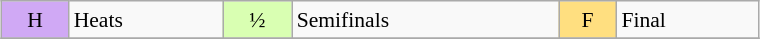<table class="wikitable" style="margin:0.5em auto; font-size:90%; line-height:1.25em;" width=40%;>
<tr>
<td bgcolor="#D0A9F5" align=center>H</td>
<td>Heats</td>
<td bgcolor="#D9FFB2" align=center>½</td>
<td>Semifinals</td>
<td bgcolor="#FFDF80" align=center>F</td>
<td>Final</td>
</tr>
<tr>
</tr>
</table>
